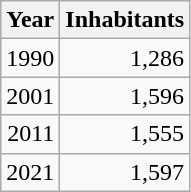<table cellspacing="0" cellpadding="0">
<tr>
<td valign="top"><br><table class="wikitable sortable zebra hintergrundfarbe5">
<tr>
<th>Year</th>
<th>Inhabitants</th>
</tr>
<tr align="right">
<td>1990</td>
<td>1,286</td>
</tr>
<tr align="right">
<td>2001</td>
<td>1,596</td>
</tr>
<tr align="right">
<td>2011</td>
<td>1,555</td>
</tr>
<tr align="right">
<td>2021</td>
<td>1,597</td>
</tr>
</table>
</td>
</tr>
</table>
